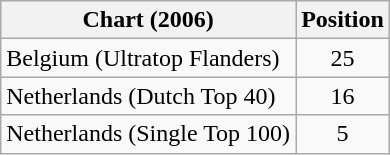<table class="wikitable">
<tr>
<th>Chart (2006)</th>
<th>Position</th>
</tr>
<tr>
<td>Belgium (Ultratop Flanders)</td>
<td style="text-align:center;">25</td>
</tr>
<tr>
<td>Netherlands (Dutch Top 40)</td>
<td style="text-align:center;">16</td>
</tr>
<tr>
<td>Netherlands (Single Top 100)</td>
<td style="text-align:center;">5</td>
</tr>
</table>
